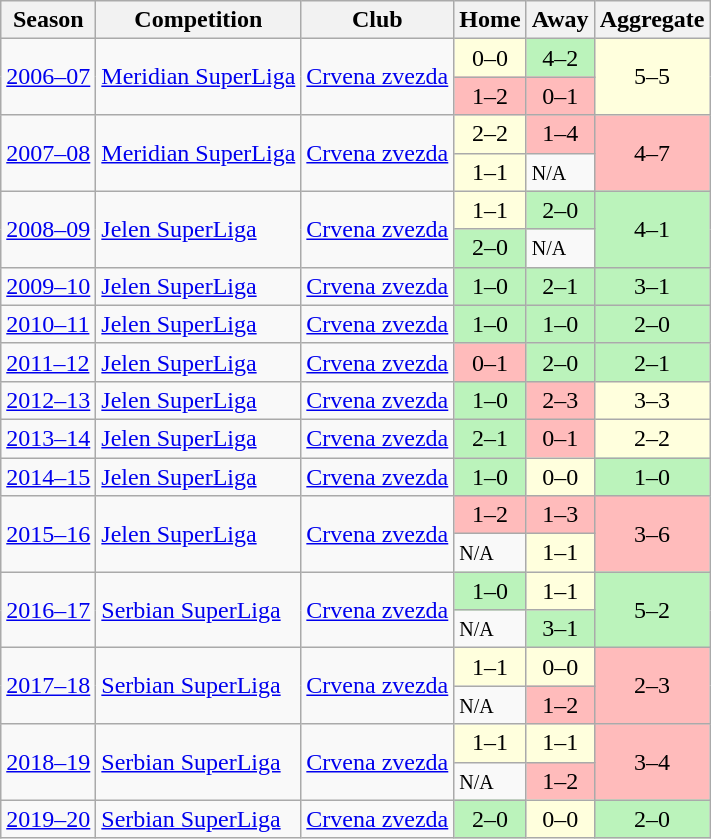<table class="wikitable" style="text-align:left">
<tr>
<th>Season</th>
<th>Competition</th>
<th>Club</th>
<th>Home</th>
<th>Away</th>
<th>Aggregate</th>
</tr>
<tr>
<td rowspan="2"><a href='#'>2006–07</a></td>
<td rowspan="2"><a href='#'>Meridian SuperLiga</a></td>
<td rowspan="2"><a href='#'>Crvena zvezda</a></td>
<td align="center" style="background: #ffd;">0–0</td>
<td align="center" style="background: #BBF3BB;">4–2</td>
<td rowspan="2" align="center" style="background: #ffd;">5–5</td>
</tr>
<tr>
<td align="center" style="background: #FFBBBB;">1–2</td>
<td align="center" style="background: #FFBBBB;">0–1</td>
</tr>
<tr>
<td rowspan="2"><a href='#'>2007–08</a></td>
<td rowspan="2"><a href='#'>Meridian SuperLiga</a></td>
<td rowspan="2"><a href='#'>Crvena zvezda</a></td>
<td align="center" style="background: #ffd;">2–2</td>
<td align="center" style="background: #FFBBBB;">1–4</td>
<td rowspan="2" align="center" style="background: #FFBBBB;">4–7</td>
</tr>
<tr>
<td align="center" style="background: #ffd;">1–1</td>
<td><span><small>N/A</small></span></td>
</tr>
<tr>
<td rowspan="2"><a href='#'>2008–09</a></td>
<td rowspan="2"><a href='#'>Jelen SuperLiga</a></td>
<td rowspan="2"><a href='#'>Crvena zvezda</a></td>
<td align="center" style="background: #ffd;">1–1</td>
<td align="center" style="background: #BBF3BB;">2–0</td>
<td rowspan="2" align="center" style="background: #BBF3BB;">4–1</td>
</tr>
<tr>
<td align="center" style="background: #BBF3BB;">2–0</td>
<td><span><small>N/A</small></span></td>
</tr>
<tr>
<td rowspan="1"><a href='#'>2009–10</a></td>
<td rowspan="1"><a href='#'>Jelen SuperLiga</a></td>
<td rowspan="1"><a href='#'>Crvena zvezda</a></td>
<td align="center" style="background: #BBF3BB;">1–0</td>
<td align="center" style="background: #BBF3BB;">2–1</td>
<td align="center" style="background: #BBF3BB;">3–1</td>
</tr>
<tr>
<td rowspan="1"><a href='#'>2010–11</a></td>
<td rowspan="1"><a href='#'>Jelen SuperLiga</a></td>
<td rowspan="1"><a href='#'>Crvena zvezda</a></td>
<td align="center" style="background: #BBF3BB;">1–0</td>
<td align="center" style="background: #BBF3BB;">1–0</td>
<td align="center" style="background: #BBF3BB;">2–0</td>
</tr>
<tr>
<td rowspan="1"><a href='#'>2011–12</a></td>
<td rowspan="1"><a href='#'>Jelen SuperLiga</a></td>
<td rowspan="1"><a href='#'>Crvena zvezda</a></td>
<td align="center" style="background: #FFBBBB;">0–1</td>
<td align="center" style="background: #BBF3BB;">2–0</td>
<td align="center" style="background: #BBF3BB;">2–1</td>
</tr>
<tr>
<td rowspan="1"><a href='#'>2012–13</a></td>
<td rowspan="1"><a href='#'>Jelen SuperLiga</a></td>
<td rowspan="1"><a href='#'>Crvena zvezda</a></td>
<td align="center" style="background: #BBF3BB;">1–0</td>
<td align="center" style="background: #FFBBBB;">2–3</td>
<td align="center" style="background: #ffd;">3–3</td>
</tr>
<tr>
<td rowspan="1"><a href='#'>2013–14</a></td>
<td rowspan="1"><a href='#'>Jelen SuperLiga</a></td>
<td rowspan="1"><a href='#'>Crvena zvezda</a></td>
<td align="center" style="background: #BBF3BB;">2–1</td>
<td align="center" style="background: #FFBBBB;">0–1</td>
<td align="center" style="background: #ffd;">2–2</td>
</tr>
<tr>
<td rowspan="1"><a href='#'>2014–15</a></td>
<td rowspan="1"><a href='#'>Jelen SuperLiga</a></td>
<td rowspan="1"><a href='#'>Crvena zvezda</a></td>
<td align="center" style="background: #BBF3BB;">1–0</td>
<td align="center" style="background: #ffd;">0–0</td>
<td align="center" style="background: #BBF3BB;">1–0</td>
</tr>
<tr>
<td rowspan="2"><a href='#'>2015–16</a></td>
<td rowspan="2"><a href='#'>Jelen SuperLiga</a></td>
<td rowspan="2"><a href='#'>Crvena zvezda</a></td>
<td align="center" style="background: #FFBBBB;">1–2</td>
<td align="center" style="background: #FFBBBB;">1–3</td>
<td rowspan="2" align="center" style="background: #FFBBBB;">3–6</td>
</tr>
<tr>
<td><span><small>N/A</small></span></td>
<td align="center" style="background: #ffd;">1–1</td>
</tr>
<tr>
<td rowspan="2"><a href='#'>2016–17</a></td>
<td rowspan="2"><a href='#'>Serbian SuperLiga</a></td>
<td rowspan="2"><a href='#'>Crvena zvezda</a></td>
<td align="center" style="background: #BBF3BB;">1–0</td>
<td align="center" style="background: #ffd;">1–1</td>
<td rowspan="2" align="center" style="background: #BBF3BB;">5–2</td>
</tr>
<tr>
<td><span><small>N/A</small></span></td>
<td align="center" style="background: #BBF3BB;">3–1</td>
</tr>
<tr>
<td rowspan="2"><a href='#'>2017–18</a></td>
<td rowspan="2"><a href='#'>Serbian SuperLiga</a></td>
<td rowspan="2"><a href='#'>Crvena zvezda</a></td>
<td align="center" style="background: #ffd;">1–1</td>
<td align="center" style="background: #ffd;">0–0</td>
<td rowspan="2" align="center" style="background: #FFBBBB;">2–3</td>
</tr>
<tr>
<td><span><small>N/A</small></span></td>
<td align="center" style="background: #FFBBBB;">1–2</td>
</tr>
<tr>
<td rowspan="2"><a href='#'>2018–19</a></td>
<td rowspan="2"><a href='#'>Serbian SuperLiga</a></td>
<td rowspan="2"><a href='#'>Crvena zvezda</a></td>
<td align="center" style="background: #ffd;">1–1</td>
<td align="center" style="background: #ffd;">1–1</td>
<td rowspan="2" align="center" style="background: #FFBBBB;">3–4</td>
</tr>
<tr>
<td><span><small>N/A</small></span></td>
<td align="center" style="background: #FFBBBB;">1–2</td>
</tr>
<tr>
<td rowspan="1"><a href='#'>2019–20</a></td>
<td rowspan="1"><a href='#'>Serbian SuperLiga</a></td>
<td rowspan="1"><a href='#'>Crvena zvezda</a></td>
<td align="center" style="background: #BBF3BB;">2–0</td>
<td align="center" style="background: #ffd;">0–0</td>
<td align="center" style="background: #BBF3BB;">2–0</td>
</tr>
</table>
